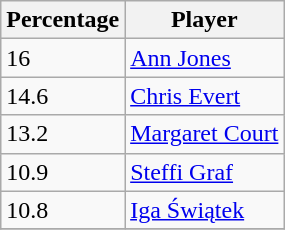<table class="wikitable">
<tr>
<th>Percentage</th>
<th>Player</th>
</tr>
<tr>
<td>16</td>
<td> <a href='#'> Ann Jones</a></td>
</tr>
<tr>
<td>14.6</td>
<td> <a href='#'>Chris Evert</a></td>
</tr>
<tr>
<td>13.2</td>
<td> <a href='#'>Margaret Court</a></td>
</tr>
<tr>
<td>10.9</td>
<td> <a href='#'>Steffi Graf</a></td>
</tr>
<tr>
<td>10.8</td>
<td> <a href='#'>Iga Świątek</a></td>
</tr>
<tr>
</tr>
</table>
